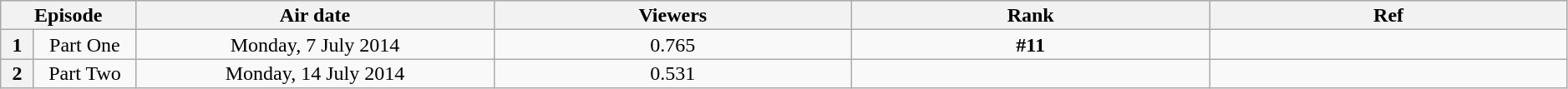<table class="wikitable plainrowheaders" style="text-align:center; line-height:16px; width:99%;">
<tr style="background:#C1D8FF;">
<th colspan="2" width=2%>Episode</th>
<th width=8%>Air date</th>
<th width=8%>Viewers</th>
<th width=8%>Rank</th>
<th width=8%>Ref</th>
</tr>
<tr>
<th>1</th>
<td>Part One</td>
<td>Monday, 7 July 2014</td>
<td>0.765</td>
<td><strong>#11</strong></td>
<td></td>
</tr>
<tr>
<th>2</th>
<td>Part Two</td>
<td>Monday, 14 July 2014</td>
<td>0.531</td>
<td></td>
<td></td>
</tr>
</table>
